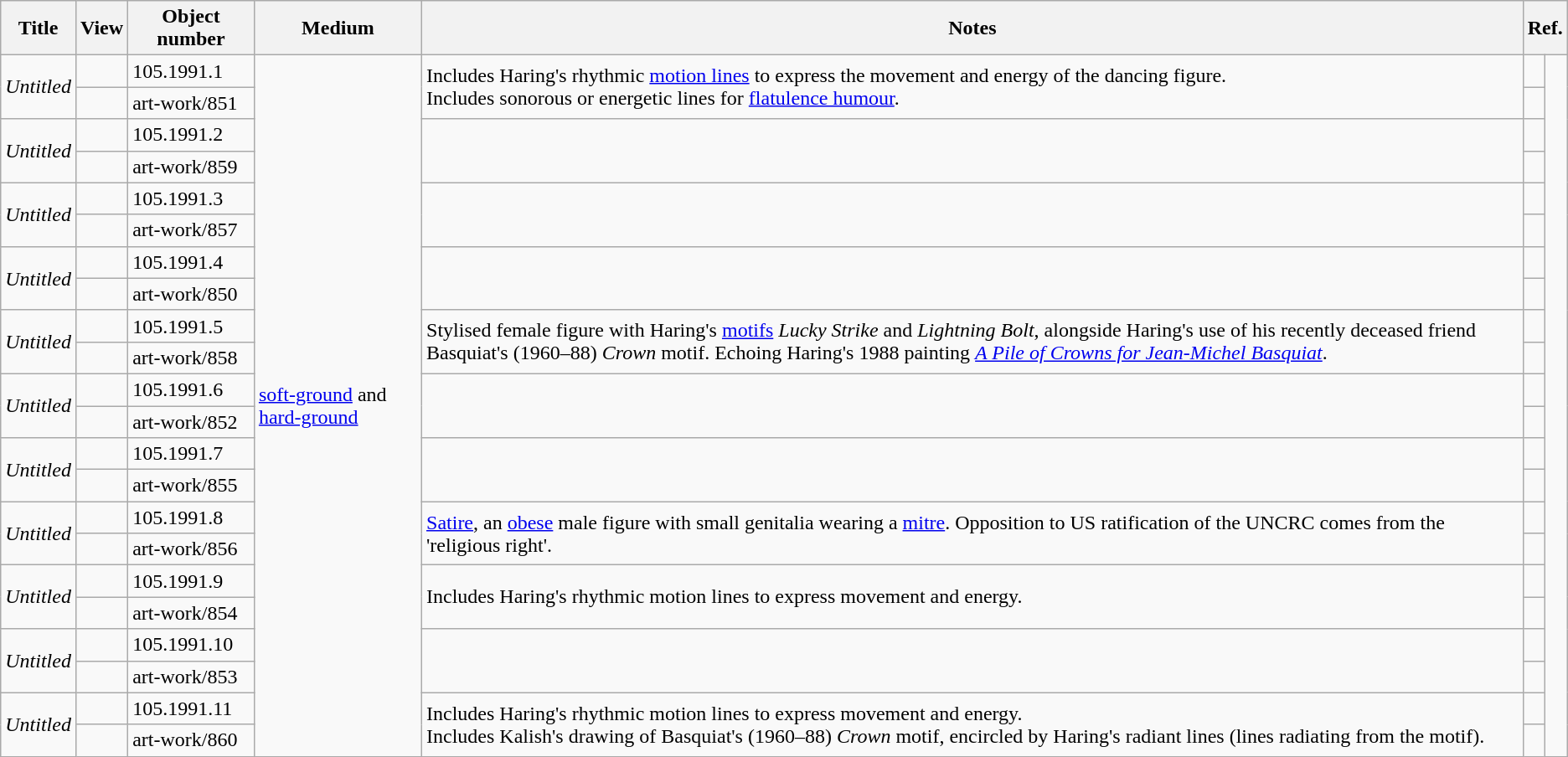<table class="wikitable sortable mw-collapsible mw-collapsed">
<tr>
<th>Title</th>
<th>View</th>
<th>Object number</th>
<th>Medium</th>
<th>Notes</th>
<th colspan="2">Ref.</th>
</tr>
<tr>
<td rowspan="2"><em>Untitled</em></td>
<td></td>
<td>105.1991.1</td>
<td rowspan="22"><a href='#'>soft-ground</a> and <a href='#'>hard-ground</a></td>
<td rowspan="2">Includes Haring's rhythmic <a href='#'>motion lines</a> to express the movement and energy of the dancing figure.<br>Includes sonorous or energetic lines for <a href='#'>flatulence humour</a>.</td>
<td></td>
<td rowspan="22"></td>
</tr>
<tr>
<td></td>
<td>art-work/851</td>
<td></td>
</tr>
<tr>
<td rowspan="2"><em>Untitled</em></td>
<td></td>
<td>105.1991.2</td>
<td rowspan="2"></td>
<td></td>
</tr>
<tr>
<td></td>
<td>art-work/859</td>
<td></td>
</tr>
<tr>
<td rowspan="2"><em>Untitled</em></td>
<td></td>
<td>105.1991.3</td>
<td rowspan="2"></td>
<td></td>
</tr>
<tr>
<td></td>
<td>art-work/857</td>
<td></td>
</tr>
<tr>
<td rowspan="2"><em>Untitled</em></td>
<td></td>
<td>105.1991.4</td>
<td rowspan="2"></td>
<td></td>
</tr>
<tr>
<td></td>
<td>art-work/850</td>
<td></td>
</tr>
<tr>
<td rowspan="2"><em>Untitled</em></td>
<td></td>
<td>105.1991.5</td>
<td rowspan="2">Stylised female figure with Haring's <a href='#'>motifs</a> <em>Lucky Strike</em> and <em>Lightning Bolt</em>, alongside Haring's use of his recently deceased friend Basquiat's (1960–88) <em>Crown</em> motif. Echoing Haring's 1988 painting <em><a href='#'>A Pile of Crowns for Jean-Michel Basquiat</a></em>.</td>
<td></td>
</tr>
<tr>
<td></td>
<td>art-work/858</td>
<td></td>
</tr>
<tr>
<td rowspan="2"><em>Untitled</em></td>
<td></td>
<td>105.1991.6</td>
<td rowspan="2"></td>
<td></td>
</tr>
<tr>
<td></td>
<td>art-work/852</td>
<td></td>
</tr>
<tr>
<td rowspan="2"><em>Untitled</em></td>
<td></td>
<td>105.1991.7</td>
<td rowspan="2"></td>
<td></td>
</tr>
<tr>
<td></td>
<td>art-work/855</td>
<td></td>
</tr>
<tr>
<td rowspan="2"><em>Untitled</em></td>
<td></td>
<td>105.1991.8</td>
<td rowspan="2"><a href='#'>Satire</a>, an <a href='#'>obese</a> male figure with small genitalia wearing a <a href='#'>mitre</a>. Opposition to US ratification of the UNCRC comes from the 'religious right'.</td>
<td></td>
</tr>
<tr>
<td></td>
<td>art-work/856</td>
<td></td>
</tr>
<tr>
<td rowspan="2"><em>Untitled</em></td>
<td></td>
<td>105.1991.9</td>
<td rowspan="2">Includes Haring's rhythmic motion lines to express movement and energy.</td>
<td></td>
</tr>
<tr>
<td></td>
<td>art-work/854</td>
<td></td>
</tr>
<tr>
<td rowspan="2"><em>Untitled</em></td>
<td></td>
<td>105.1991.10</td>
<td rowspan="2"></td>
<td></td>
</tr>
<tr>
<td></td>
<td>art-work/853</td>
<td></td>
</tr>
<tr>
<td rowspan="2"><em>Untitled</em></td>
<td></td>
<td>105.1991.11</td>
<td rowspan="2">Includes Haring's rhythmic motion lines to express movement and energy.<br>Includes Kalish's drawing of Basquiat's (1960–88) <em>Crown</em> motif, encircled by Haring's radiant lines (lines radiating from the motif).</td>
<td></td>
</tr>
<tr>
<td></td>
<td>art-work/860</td>
<td></td>
</tr>
</table>
